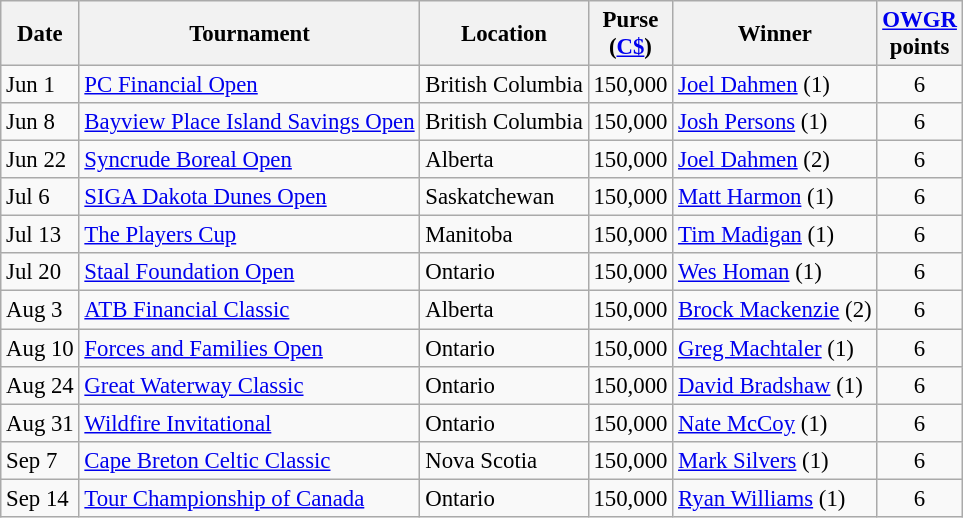<table class="wikitable" style="font-size:95%">
<tr>
<th>Date</th>
<th>Tournament</th>
<th>Location</th>
<th>Purse<br>(<a href='#'>C$</a>)</th>
<th>Winner</th>
<th><a href='#'>OWGR</a><br>points</th>
</tr>
<tr>
<td>Jun 1</td>
<td><a href='#'>PC Financial Open</a></td>
<td>British Columbia</td>
<td align=right>150,000</td>
<td> <a href='#'>Joel Dahmen</a> (1)</td>
<td align=center>6</td>
</tr>
<tr>
<td>Jun 8</td>
<td><a href='#'>Bayview Place Island Savings Open</a></td>
<td>British Columbia</td>
<td align=right>150,000</td>
<td> <a href='#'>Josh Persons</a> (1)</td>
<td align=center>6</td>
</tr>
<tr>
<td>Jun 22</td>
<td><a href='#'>Syncrude Boreal Open</a></td>
<td>Alberta</td>
<td align=right>150,000</td>
<td> <a href='#'>Joel Dahmen</a> (2)</td>
<td align=center>6</td>
</tr>
<tr>
<td>Jul 6</td>
<td><a href='#'>SIGA Dakota Dunes Open</a></td>
<td>Saskatchewan</td>
<td align=right>150,000</td>
<td> <a href='#'>Matt Harmon</a> (1)</td>
<td align=center>6</td>
</tr>
<tr>
<td>Jul 13</td>
<td><a href='#'>The Players Cup</a></td>
<td>Manitoba</td>
<td align=right>150,000</td>
<td> <a href='#'>Tim Madigan</a> (1)</td>
<td align=center>6</td>
</tr>
<tr>
<td>Jul 20</td>
<td><a href='#'>Staal Foundation Open</a></td>
<td>Ontario</td>
<td align=right>150,000</td>
<td> <a href='#'>Wes Homan</a> (1)</td>
<td align=center>6</td>
</tr>
<tr>
<td>Aug 3</td>
<td><a href='#'>ATB Financial Classic</a></td>
<td>Alberta</td>
<td align=right>150,000</td>
<td> <a href='#'>Brock Mackenzie</a> (2)</td>
<td align=center>6</td>
</tr>
<tr>
<td>Aug 10</td>
<td><a href='#'>Forces and Families Open</a></td>
<td>Ontario</td>
<td align=right>150,000</td>
<td> <a href='#'>Greg Machtaler</a> (1)</td>
<td align=center>6</td>
</tr>
<tr>
<td>Aug 24</td>
<td><a href='#'>Great Waterway Classic</a></td>
<td>Ontario</td>
<td align=right>150,000</td>
<td> <a href='#'>David Bradshaw</a> (1)</td>
<td align=center>6</td>
</tr>
<tr>
<td>Aug 31</td>
<td><a href='#'>Wildfire Invitational</a></td>
<td>Ontario</td>
<td align=right>150,000</td>
<td> <a href='#'>Nate McCoy</a> (1)</td>
<td align=center>6</td>
</tr>
<tr>
<td>Sep 7</td>
<td><a href='#'>Cape Breton Celtic Classic</a></td>
<td>Nova Scotia</td>
<td align=right>150,000</td>
<td> <a href='#'>Mark Silvers</a> (1)</td>
<td align=center>6</td>
</tr>
<tr>
<td>Sep 14</td>
<td><a href='#'>Tour Championship of Canada</a></td>
<td>Ontario</td>
<td align=right>150,000</td>
<td> <a href='#'>Ryan Williams</a> (1)</td>
<td align=center>6</td>
</tr>
</table>
